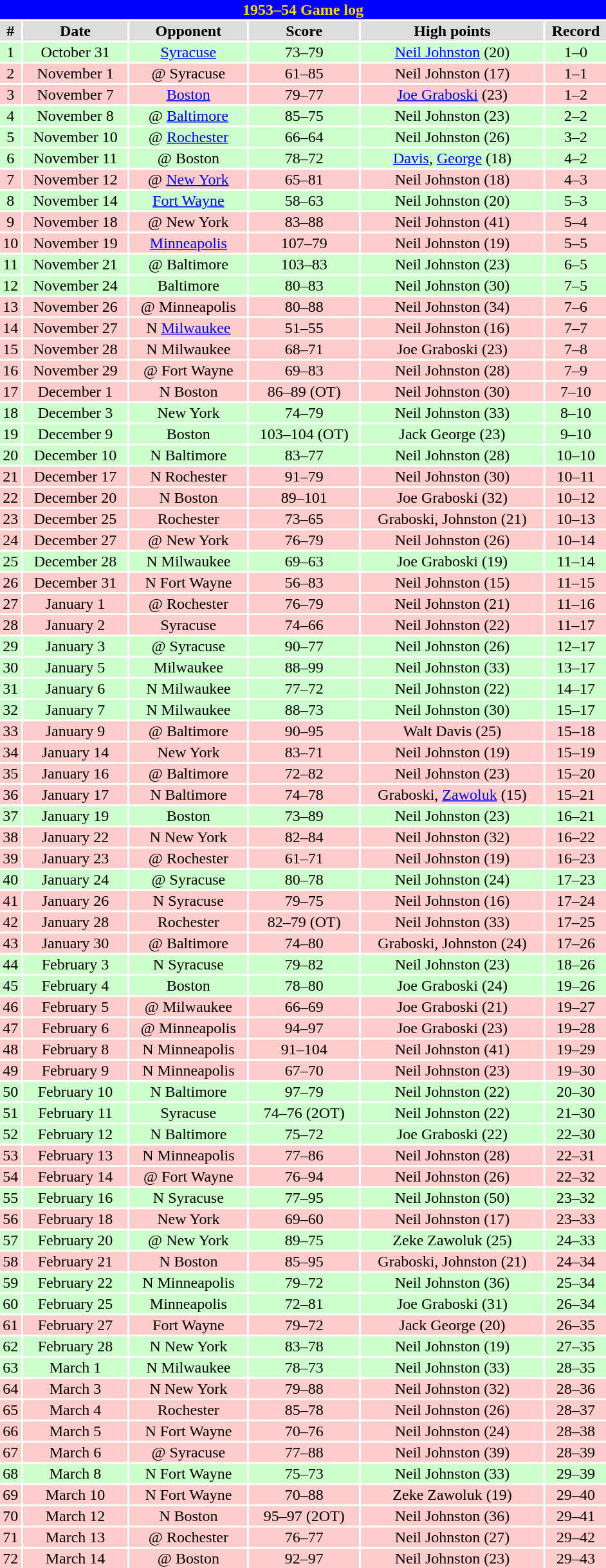<table class="toccolours collapsible" width=50% style="clear:both; margin:1.5em auto; text-align:center">
<tr>
<th colspan=11 style="background:#0000FF; color:#FFD700;">1953–54 Game log</th>
</tr>
<tr align="center" bgcolor="#dddddd">
<td><strong>#</strong></td>
<td><strong>Date</strong></td>
<td><strong>Opponent</strong></td>
<td><strong>Score</strong></td>
<td><strong>High points</strong></td>
<td><strong>Record</strong></td>
</tr>
<tr align="center" bgcolor="#ccffcc">
<td>1</td>
<td>October 31</td>
<td><a href='#'>Syracuse</a></td>
<td>73–79</td>
<td><a href='#'>Neil Johnston</a> (20)</td>
<td>1–0</td>
</tr>
<tr align="center" bgcolor="#ffcccc">
<td>2</td>
<td>November 1</td>
<td>@ Syracuse</td>
<td>61–85</td>
<td>Neil Johnston (17)</td>
<td>1–1</td>
</tr>
<tr align="center" bgcolor="#ffcccc">
<td>3</td>
<td>November 7</td>
<td><a href='#'>Boston</a></td>
<td>79–77</td>
<td><a href='#'>Joe Graboski</a> (23)</td>
<td>1–2</td>
</tr>
<tr align="center" bgcolor="#ccffcc">
<td>4</td>
<td>November 8</td>
<td>@ <a href='#'>Baltimore</a></td>
<td>85–75</td>
<td>Neil Johnston (23)</td>
<td>2–2</td>
</tr>
<tr align="center" bgcolor="#ccffcc">
<td>5</td>
<td>November 10</td>
<td>@ <a href='#'>Rochester</a></td>
<td>66–64</td>
<td>Neil Johnston (26)</td>
<td>3–2</td>
</tr>
<tr align="center" bgcolor="#ccffcc">
<td>6</td>
<td>November 11</td>
<td>@ Boston</td>
<td>78–72</td>
<td><a href='#'>Davis</a>, <a href='#'>George</a> (18)</td>
<td>4–2</td>
</tr>
<tr align="center" bgcolor="#ffcccc">
<td>7</td>
<td>November 12</td>
<td>@ <a href='#'>New York</a></td>
<td>65–81</td>
<td>Neil Johnston (18)</td>
<td>4–3</td>
</tr>
<tr align="center" bgcolor="#ccffcc">
<td>8</td>
<td>November 14</td>
<td><a href='#'>Fort Wayne</a></td>
<td>58–63</td>
<td>Neil Johnston (20)</td>
<td>5–3</td>
</tr>
<tr align="center" bgcolor="#ffcccc">
<td>9</td>
<td>November 18</td>
<td>@ New York</td>
<td>83–88</td>
<td>Neil Johnston (41)</td>
<td>5–4</td>
</tr>
<tr align="center" bgcolor="#ffcccc">
<td>10</td>
<td>November 19</td>
<td><a href='#'>Minneapolis</a></td>
<td>107–79</td>
<td>Neil Johnston (19)</td>
<td>5–5</td>
</tr>
<tr align="center" bgcolor="#ccffcc">
<td>11</td>
<td>November 21</td>
<td>@ Baltimore</td>
<td>103–83</td>
<td>Neil Johnston (23)</td>
<td>6–5</td>
</tr>
<tr align="center" bgcolor="#ccffcc">
<td>12</td>
<td>November 24</td>
<td>Baltimore</td>
<td>80–83</td>
<td>Neil Johnston (30)</td>
<td>7–5</td>
</tr>
<tr align="center" bgcolor="#ffcccc">
<td>13</td>
<td>November 26</td>
<td>@ Minneapolis</td>
<td>80–88</td>
<td>Neil Johnston (34)</td>
<td>7–6</td>
</tr>
<tr align="center" bgcolor="#ffcccc">
<td>14</td>
<td>November 27</td>
<td>N <a href='#'>Milwaukee</a></td>
<td>51–55</td>
<td>Neil Johnston (16)</td>
<td>7–7</td>
</tr>
<tr align="center" bgcolor="#ffcccc">
<td>15</td>
<td>November 28</td>
<td>N Milwaukee</td>
<td>68–71</td>
<td>Joe Graboski (23)</td>
<td>7–8</td>
</tr>
<tr align="center" bgcolor="#ffcccc">
<td>16</td>
<td>November 29</td>
<td>@ Fort Wayne</td>
<td>69–83</td>
<td>Neil Johnston (28)</td>
<td>7–9</td>
</tr>
<tr align="center" bgcolor="#ffcccc">
<td>17</td>
<td>December 1</td>
<td>N Boston</td>
<td>86–89 (OT)</td>
<td>Neil Johnston (30)</td>
<td>7–10</td>
</tr>
<tr align="center" bgcolor="#ccffcc">
<td>18</td>
<td>December 3</td>
<td>New York</td>
<td>74–79</td>
<td>Neil Johnston (33)</td>
<td>8–10</td>
</tr>
<tr align="center" bgcolor="#ccffcc">
<td>19</td>
<td>December 9</td>
<td>Boston</td>
<td>103–104 (OT)</td>
<td>Jack George (23)</td>
<td>9–10</td>
</tr>
<tr align="center" bgcolor="#ccffcc">
<td>20</td>
<td>December 10</td>
<td>N Baltimore</td>
<td>83–77</td>
<td>Neil Johnston (28)</td>
<td>10–10</td>
</tr>
<tr align="center" bgcolor="#ffcccc">
<td>21</td>
<td>December 17</td>
<td>N Rochester</td>
<td>91–79</td>
<td>Neil Johnston (30)</td>
<td>10–11</td>
</tr>
<tr align="center" bgcolor="#ffcccc">
<td>22</td>
<td>December 20</td>
<td>N Boston</td>
<td>89–101</td>
<td>Joe Graboski (32)</td>
<td>10–12</td>
</tr>
<tr align="center" bgcolor="#ffcccc">
<td>23</td>
<td>December 25</td>
<td>Rochester</td>
<td>73–65</td>
<td>Graboski, Johnston (21)</td>
<td>10–13</td>
</tr>
<tr align="center" bgcolor="#ffcccc">
<td>24</td>
<td>December 27</td>
<td>@ New York</td>
<td>76–79</td>
<td>Neil Johnston (26)</td>
<td>10–14</td>
</tr>
<tr align="center" bgcolor="#ccffcc">
<td>25</td>
<td>December 28</td>
<td>N Milwaukee</td>
<td>69–63</td>
<td>Joe Graboski (19)</td>
<td>11–14</td>
</tr>
<tr align="center" bgcolor="#ffcccc">
<td>26</td>
<td>December 31</td>
<td>N Fort Wayne</td>
<td>56–83</td>
<td>Neil Johnston (15)</td>
<td>11–15</td>
</tr>
<tr align="center" bgcolor="#ffcccc">
<td>27</td>
<td>January 1</td>
<td>@ Rochester</td>
<td>76–79</td>
<td>Neil Johnston (21)</td>
<td>11–16</td>
</tr>
<tr align="center" bgcolor="#ffcccc">
<td>28</td>
<td>January 2</td>
<td>Syracuse</td>
<td>74–66</td>
<td>Neil Johnston (22)</td>
<td>11–17</td>
</tr>
<tr align="center" bgcolor="#ccffcc">
<td>29</td>
<td>January 3</td>
<td>@ Syracuse</td>
<td>90–77</td>
<td>Neil Johnston (26)</td>
<td>12–17</td>
</tr>
<tr align="center" bgcolor="#ccffcc">
<td>30</td>
<td>January 5</td>
<td>Milwaukee</td>
<td>88–99</td>
<td>Neil Johnston (33)</td>
<td>13–17</td>
</tr>
<tr align="center" bgcolor="#ccffcc">
<td>31</td>
<td>January 6</td>
<td>N Milwaukee</td>
<td>77–72</td>
<td>Neil Johnston (22)</td>
<td>14–17</td>
</tr>
<tr align="center" bgcolor="#ccffcc">
<td>32</td>
<td>January 7</td>
<td>N Milwaukee</td>
<td>88–73</td>
<td>Neil Johnston (30)</td>
<td>15–17</td>
</tr>
<tr align="center" bgcolor="#ffcccc">
<td>33</td>
<td>January 9</td>
<td>@ Baltimore</td>
<td>90–95</td>
<td>Walt Davis (25)</td>
<td>15–18</td>
</tr>
<tr align="center" bgcolor="#ffcccc">
<td>34</td>
<td>January 14</td>
<td>New York</td>
<td>83–71</td>
<td>Neil Johnston (19)</td>
<td>15–19</td>
</tr>
<tr align="center" bgcolor="#ffcccc">
<td>35</td>
<td>January 16</td>
<td>@ Baltimore</td>
<td>72–82</td>
<td>Neil Johnston (23)</td>
<td>15–20</td>
</tr>
<tr align="center" bgcolor="#ffcccc">
<td>36</td>
<td>January 17</td>
<td>N Baltimore</td>
<td>74–78</td>
<td>Graboski, <a href='#'>Zawoluk</a> (15)</td>
<td>15–21</td>
</tr>
<tr align="center" bgcolor="#ccffcc">
<td>37</td>
<td>January 19</td>
<td>Boston</td>
<td>73–89</td>
<td>Neil Johnston (23)</td>
<td>16–21</td>
</tr>
<tr align="center" bgcolor="#ffcccc">
<td>38</td>
<td>January 22</td>
<td>N New York</td>
<td>82–84</td>
<td>Neil Johnston (32)</td>
<td>16–22</td>
</tr>
<tr align="center" bgcolor="#ffcccc">
<td>39</td>
<td>January 23</td>
<td>@ Rochester</td>
<td>61–71</td>
<td>Neil Johnston (19)</td>
<td>16–23</td>
</tr>
<tr align="center" bgcolor="#ccffcc">
<td>40</td>
<td>January 24</td>
<td>@ Syracuse</td>
<td>80–78</td>
<td>Neil Johnston (24)</td>
<td>17–23</td>
</tr>
<tr align="center" bgcolor="#ffcccc">
<td>41</td>
<td>January 26</td>
<td>N Syracuse</td>
<td>79–75</td>
<td>Neil Johnston (16)</td>
<td>17–24</td>
</tr>
<tr align="center" bgcolor="#ffcccc">
<td>42</td>
<td>January 28</td>
<td>Rochester</td>
<td>82–79 (OT)</td>
<td>Neil Johnston (33)</td>
<td>17–25</td>
</tr>
<tr align="center" bgcolor="#ffcccc">
<td>43</td>
<td>January 30</td>
<td>@ Baltimore</td>
<td>74–80</td>
<td>Graboski, Johnston (24)</td>
<td>17–26</td>
</tr>
<tr align="center" bgcolor="#ccffcc">
<td>44</td>
<td>February 3</td>
<td>N Syracuse</td>
<td>79–82</td>
<td>Neil Johnston (23)</td>
<td>18–26</td>
</tr>
<tr align="center" bgcolor="#ccffcc">
<td>45</td>
<td>February 4</td>
<td>Boston</td>
<td>78–80</td>
<td>Joe Graboski (24)</td>
<td>19–26</td>
</tr>
<tr align="center" bgcolor="#ffcccc">
<td>46</td>
<td>February 5</td>
<td>@ Milwaukee</td>
<td>66–69</td>
<td>Joe Graboski (21)</td>
<td>19–27</td>
</tr>
<tr align="center" bgcolor="#ffcccc">
<td>47</td>
<td>February 6</td>
<td>@ Minneapolis</td>
<td>94–97</td>
<td>Joe Graboski (23)</td>
<td>19–28</td>
</tr>
<tr align="center" bgcolor="#ffcccc">
<td>48</td>
<td>February 8</td>
<td>N Minneapolis</td>
<td>91–104</td>
<td>Neil Johnston (41)</td>
<td>19–29</td>
</tr>
<tr align="center" bgcolor="#ffcccc">
<td>49</td>
<td>February 9</td>
<td>N Minneapolis</td>
<td>67–70</td>
<td>Neil Johnston (23)</td>
<td>19–30</td>
</tr>
<tr align="center" bgcolor="#ccffcc">
<td>50</td>
<td>February 10</td>
<td>N Baltimore</td>
<td>97–79</td>
<td>Neil Johnston (22)</td>
<td>20–30</td>
</tr>
<tr align="center" bgcolor="#ccffcc">
<td>51</td>
<td>February 11</td>
<td>Syracuse</td>
<td>74–76 (2OT)</td>
<td>Neil Johnston (22)</td>
<td>21–30</td>
</tr>
<tr align="center" bgcolor="#ccffcc">
<td>52</td>
<td>February 12</td>
<td>N Baltimore</td>
<td>75–72</td>
<td>Joe Graboski (22)</td>
<td>22–30</td>
</tr>
<tr align="center" bgcolor="#ffcccc">
<td>53</td>
<td>February 13</td>
<td>N Minneapolis</td>
<td>77–86</td>
<td>Neil Johnston (28)</td>
<td>22–31</td>
</tr>
<tr align="center" bgcolor="#ffcccc">
<td>54</td>
<td>February 14</td>
<td>@ Fort Wayne</td>
<td>76–94</td>
<td>Neil Johnston (26)</td>
<td>22–32</td>
</tr>
<tr align="center" bgcolor="#ccffcc">
<td>55</td>
<td>February 16</td>
<td>N Syracuse</td>
<td>77–95</td>
<td>Neil Johnston (50)</td>
<td>23–32</td>
</tr>
<tr align="center" bgcolor="#ffcccc">
<td>56</td>
<td>February 18</td>
<td>New York</td>
<td>69–60</td>
<td>Neil Johnston (17)</td>
<td>23–33</td>
</tr>
<tr align="center" bgcolor="#ccffcc">
<td>57</td>
<td>February 20</td>
<td>@ New York</td>
<td>89–75</td>
<td>Zeke Zawoluk (25)</td>
<td>24–33</td>
</tr>
<tr align="center" bgcolor="#ffcccc">
<td>58</td>
<td>February 21</td>
<td>N Boston</td>
<td>85–95</td>
<td>Graboski, Johnston (21)</td>
<td>24–34</td>
</tr>
<tr align="center" bgcolor="#ccffcc">
<td>59</td>
<td>February 22</td>
<td>N Minneapolis</td>
<td>79–72</td>
<td>Neil Johnston (36)</td>
<td>25–34</td>
</tr>
<tr align="center" bgcolor="#ccffcc">
<td>60</td>
<td>February 25</td>
<td>Minneapolis</td>
<td>72–81</td>
<td>Joe Graboski (31)</td>
<td>26–34</td>
</tr>
<tr align="center" bgcolor="#ffcccc">
<td>61</td>
<td>February 27</td>
<td>Fort Wayne</td>
<td>79–72</td>
<td>Jack George (20)</td>
<td>26–35</td>
</tr>
<tr align="center" bgcolor="#ccffcc">
<td>62</td>
<td>February 28</td>
<td>N New York</td>
<td>83–78</td>
<td>Neil Johnston (19)</td>
<td>27–35</td>
</tr>
<tr align="center" bgcolor="#ccffcc">
<td>63</td>
<td>March 1</td>
<td>N Milwaukee</td>
<td>78–73</td>
<td>Neil Johnston (33)</td>
<td>28–35</td>
</tr>
<tr align="center" bgcolor="#ffcccc">
<td>64</td>
<td>March 3</td>
<td>N New York</td>
<td>79–88</td>
<td>Neil Johnston (32)</td>
<td>28–36</td>
</tr>
<tr align="center" bgcolor="#ffcccc">
<td>65</td>
<td>March 4</td>
<td>Rochester</td>
<td>85–78</td>
<td>Neil Johnston (26)</td>
<td>28–37</td>
</tr>
<tr align="center" bgcolor="#ffcccc">
<td>66</td>
<td>March 5</td>
<td>N Fort Wayne</td>
<td>70–76</td>
<td>Neil Johnston (24)</td>
<td>28–38</td>
</tr>
<tr align="center" bgcolor="#ffcccc">
<td>67</td>
<td>March 6</td>
<td>@ Syracuse</td>
<td>77–88</td>
<td>Neil Johnston (39)</td>
<td>28–39</td>
</tr>
<tr align="center" bgcolor="#ccffcc">
<td>68</td>
<td>March 8</td>
<td>N Fort Wayne</td>
<td>75–73</td>
<td>Neil Johnston (33)</td>
<td>29–39</td>
</tr>
<tr align="center" bgcolor="#ffcccc">
<td>69</td>
<td>March 10</td>
<td>N Fort Wayne</td>
<td>70–88</td>
<td>Zeke Zawoluk (19)</td>
<td>29–40</td>
</tr>
<tr align="center" bgcolor="#ffcccc">
<td>70</td>
<td>March 12</td>
<td>N Boston</td>
<td>95–97 (2OT)</td>
<td>Neil Johnston (36)</td>
<td>29–41</td>
</tr>
<tr align="center" bgcolor="#ffcccc">
<td>71</td>
<td>March 13</td>
<td>@ Rochester</td>
<td>76–77</td>
<td>Neil Johnston (27)</td>
<td>29–42</td>
</tr>
<tr align="center" bgcolor="#ffcccc">
<td>72</td>
<td>March 14</td>
<td>@ Boston</td>
<td>92–97</td>
<td>Neil Johnston (23)</td>
<td>29–43</td>
</tr>
</table>
